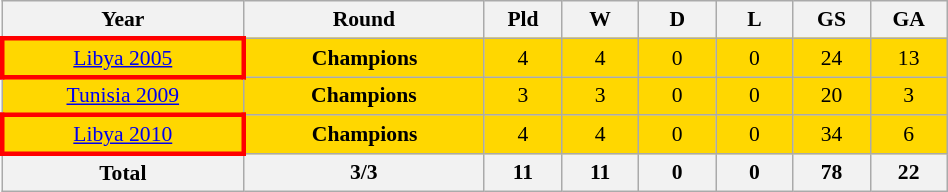<table class="wikitable" width=50% style="text-align: center;font-size:90%;">
<tr>
<th width=25%>Year</th>
<th width=25%>Round</th>
<th width=8%>Pld</th>
<th width=8%>W</th>
<th width=8%>D</th>
<th width=8%>L</th>
<th width=8%>GS</th>
<th width=8%>GA</th>
</tr>
<tr bgcolor=gold>
<td style="border: 3px solid red"><a href='#'>Libya 2005</a></td>
<td><strong>Champions</strong></td>
<td>4</td>
<td>4</td>
<td>0</td>
<td>0</td>
<td>24</td>
<td>13</td>
</tr>
<tr bgcolor=gold>
<td><a href='#'>Tunisia 2009</a></td>
<td><strong>Champions</strong></td>
<td>3</td>
<td>3</td>
<td>0</td>
<td>0</td>
<td>20</td>
<td>3</td>
</tr>
<tr bgcolor=gold>
<td style="border: 3px solid red"><a href='#'>Libya 2010</a></td>
<td><strong>Champions</strong></td>
<td>4</td>
<td>4</td>
<td>0</td>
<td>0</td>
<td>34</td>
<td>6</td>
</tr>
<tr>
<th><strong>Total</strong></th>
<th>3/3</th>
<th>11</th>
<th>11</th>
<th>0</th>
<th>0</th>
<th>78</th>
<th>22</th>
</tr>
</table>
